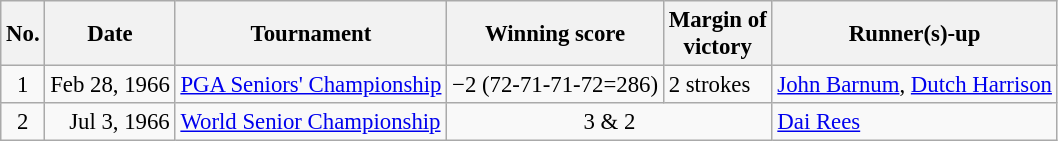<table class="wikitable" style="font-size:95%;">
<tr>
<th>No.</th>
<th>Date</th>
<th>Tournament</th>
<th>Winning score</th>
<th>Margin of<br>victory</th>
<th>Runner(s)-up</th>
</tr>
<tr>
<td align=center>1</td>
<td align=right>Feb 28, 1966</td>
<td><a href='#'>PGA Seniors' Championship</a></td>
<td>−2 (72-71-71-72=286)</td>
<td>2 strokes</td>
<td> <a href='#'>John Barnum</a>,  <a href='#'>Dutch Harrison</a></td>
</tr>
<tr>
<td align=center>2</td>
<td align=right>Jul 3, 1966</td>
<td><a href='#'>World Senior Championship</a></td>
<td align=center colspan=2>3 & 2</td>
<td> <a href='#'>Dai Rees</a></td>
</tr>
</table>
